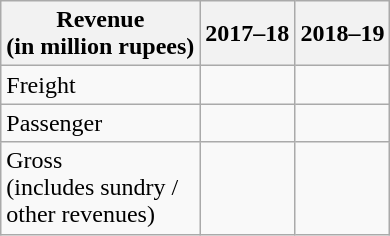<table class="wikitable">
<tr>
<th>Revenue<br>(in million rupees)</th>
<th>2017–18</th>
<th>2018–19</th>
</tr>
<tr>
<td>Freight</td>
<td></td>
<td></td>
</tr>
<tr>
<td>Passenger</td>
<td></td>
<td></td>
</tr>
<tr>
<td>Gross<br>(includes sundry / <br>other revenues)</td>
<td></td>
<td></td>
</tr>
</table>
